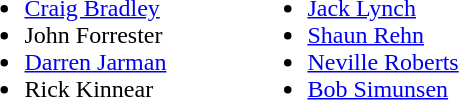<table style="width:30%;">
<tr>
<td style="vertical-align:top; width:30%;"><br><ul><li><a href='#'>Craig Bradley</a></li><li>John Forrester</li><li><a href='#'>Darren Jarman</a></li><li>Rick Kinnear</li></ul></td>
<td style="vertical-align:top; width:30%;"><br><ul><li><a href='#'>Jack Lynch</a></li><li><a href='#'>Shaun Rehn</a></li><li><a href='#'>Neville Roberts</a></li><li><a href='#'>Bob Simunsen</a></li></ul></td>
</tr>
</table>
